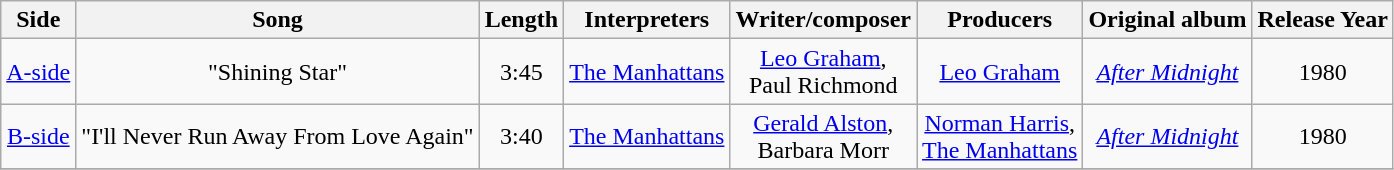<table class="wikitable">
<tr>
<th>Side</th>
<th>Song</th>
<th>Length</th>
<th>Interpreters</th>
<th>Writer/composer</th>
<th>Producers</th>
<th>Original album</th>
<th>Release Year</th>
</tr>
<tr>
<td align="center"><a href='#'>A-side</a></td>
<td align="center">"Shining Star"</td>
<td align="center">3:45</td>
<td align="center"><a href='#'>The Manhattans</a></td>
<td align="center"><a href='#'>Leo Graham</a>,<br> Paul Richmond</td>
<td align="center"><a href='#'>Leo Graham</a></td>
<td align="center"><em><a href='#'>After Midnight</a></em></td>
<td align="center">1980</td>
</tr>
<tr>
<td align="center"><a href='#'>B-side</a></td>
<td align="center">"I'll Never Run Away From Love Again"</td>
<td align="center">3:40</td>
<td align="center"><a href='#'>The Manhattans</a></td>
<td align="center"><a href='#'>Gerald Alston</a>,<br> Barbara Morr</td>
<td align="center"><a href='#'>Norman Harris</a>,<br><a href='#'>The Manhattans</a></td>
<td align="center"><em><a href='#'>After Midnight</a></em></td>
<td align="center">1980</td>
</tr>
<tr>
</tr>
</table>
